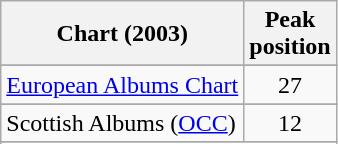<table class="wikitable sortable">
<tr>
<th>Chart (2003)</th>
<th>Peak<br>position</th>
</tr>
<tr>
</tr>
<tr>
</tr>
<tr>
</tr>
<tr>
<td><a href='#'>European Albums Chart</a></td>
<td style="text-align:center;">27</td>
</tr>
<tr>
</tr>
<tr>
</tr>
<tr>
<td align="left">Scottish Albums (<a href='#'>OCC</a>)</td>
<td align="center">12</td>
</tr>
<tr>
</tr>
<tr>
</tr>
<tr>
</tr>
</table>
